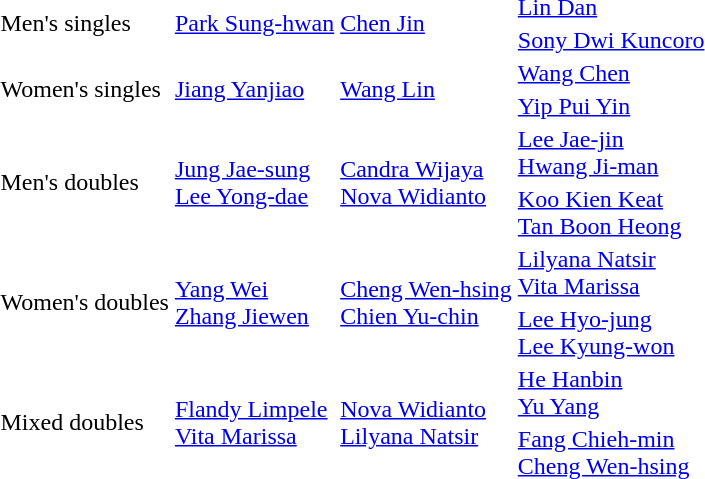<table>
<tr>
<td rowspan=2>Men's singles</td>
<td rowspan=2> <a href='#'>Park Sung-hwan</a></td>
<td rowspan=2> <a href='#'>Chen Jin</a></td>
<td> <a href='#'>Lin Dan</a></td>
</tr>
<tr>
<td> <a href='#'>Sony Dwi Kuncoro</a></td>
</tr>
<tr>
<td rowspan=2>Women's singles</td>
<td rowspan=2> <a href='#'>Jiang Yanjiao</a></td>
<td rowspan=2> <a href='#'>Wang Lin</a></td>
<td> <a href='#'>Wang Chen</a></td>
</tr>
<tr>
<td> <a href='#'>Yip Pui Yin</a></td>
</tr>
<tr>
<td rowspan=2>Men's doubles</td>
<td rowspan=2> <a href='#'>Jung Jae-sung</a> <br> <a href='#'>Lee Yong-dae</a></td>
<td rowspan=2> <a href='#'>Candra Wijaya</a> <br> <a href='#'>Nova Widianto</a></td>
<td> <a href='#'>Lee Jae-jin</a> <br> <a href='#'>Hwang Ji-man</a></td>
</tr>
<tr>
<td> <a href='#'>Koo Kien Keat</a> <br> <a href='#'>Tan Boon Heong</a></td>
</tr>
<tr>
<td rowspan=2>Women's doubles</td>
<td rowspan=2> <a href='#'>Yang Wei</a> <br> <a href='#'>Zhang Jiewen</a></td>
<td rowspan=2> <a href='#'>Cheng Wen-hsing</a> <br> <a href='#'>Chien Yu-chin</a></td>
<td> <a href='#'>Lilyana Natsir</a> <br> <a href='#'>Vita Marissa</a></td>
</tr>
<tr>
<td> <a href='#'>Lee Hyo-jung</a> <br> <a href='#'>Lee Kyung-won</a></td>
</tr>
<tr>
<td rowspan=2>Mixed doubles</td>
<td rowspan=2> <a href='#'>Flandy Limpele</a> <br> <a href='#'>Vita Marissa</a></td>
<td rowspan=2> <a href='#'>Nova Widianto</a> <br> <a href='#'>Lilyana Natsir</a></td>
<td> <a href='#'>He Hanbin</a> <br> <a href='#'>Yu Yang</a></td>
</tr>
<tr>
<td> <a href='#'>Fang Chieh-min</a> <br> <a href='#'>Cheng Wen-hsing</a></td>
</tr>
</table>
